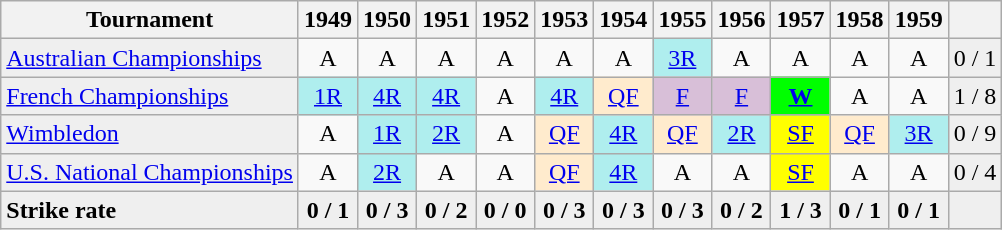<table class=wikitable style=text-align:center>
<tr>
<th>Tournament</th>
<th>1949</th>
<th>1950</th>
<th>1951</th>
<th>1952</th>
<th>1953</th>
<th>1954</th>
<th>1955</th>
<th>1956</th>
<th>1957</th>
<th>1958</th>
<th>1959</th>
<th></th>
</tr>
<tr>
<td align=left bgcolor=#efefef><a href='#'>Australian Championships</a></td>
<td>A</td>
<td>A</td>
<td>A</td>
<td>A</td>
<td>A</td>
<td>A</td>
<td bgcolor=afeeee><a href='#'>3R</a></td>
<td>A</td>
<td>A</td>
<td>A</td>
<td>A</td>
<td bgcolor=#efefef>0 / 1</td>
</tr>
<tr>
<td align=left bgcolor=#efefef><a href='#'>French Championships</a></td>
<td bgcolor=afeeee><a href='#'>1R</a></td>
<td bgcolor=afeeee><a href='#'>4R</a></td>
<td bgcolor=afeeee><a href='#'>4R</a></td>
<td>A</td>
<td bgcolor=afeeee><a href='#'>4R</a></td>
<td bgcolor=ffebcd><a href='#'>QF</a></td>
<td bgcolor=thistle><a href='#'>F</a></td>
<td bgcolor=thistle><a href='#'>F</a></td>
<td bgcolor=lime><a href='#'><strong>W</strong></a></td>
<td>A</td>
<td>A</td>
<td bgcolor=#efefef>1 / 8</td>
</tr>
<tr>
<td align=left bgcolor=#efefef><a href='#'>Wimbledon</a></td>
<td>A</td>
<td bgcolor=afeeee><a href='#'>1R</a></td>
<td bgcolor=afeeee><a href='#'>2R</a></td>
<td>A</td>
<td bgcolor=ffebcd><a href='#'>QF</a></td>
<td bgcolor=afeeee><a href='#'>4R</a></td>
<td bgcolor=ffebcd><a href='#'>QF</a></td>
<td bgcolor=afeeee><a href='#'>2R</a></td>
<td bgcolor=yellow><a href='#'>SF</a></td>
<td bgcolor=ffebcd><a href='#'>QF</a></td>
<td bgcolor=afeeee><a href='#'>3R</a></td>
<td bgcolor=#efefef>0 / 9</td>
</tr>
<tr>
<td align=left bgcolor=#efefef><a href='#'>U.S. National Championships</a></td>
<td>A</td>
<td bgcolor=afeeee><a href='#'>2R</a></td>
<td>A</td>
<td>A</td>
<td bgcolor=ffebcd><a href='#'>QF</a></td>
<td bgcolor=afeeee><a href='#'>4R</a></td>
<td>A</td>
<td>A</td>
<td bgcolor=yellow><a href='#'>SF</a></td>
<td>A</td>
<td>A</td>
<td bgcolor=#efefef>0 / 4</td>
</tr>
<tr style="font-weight:bold; background:#efefef;">
<td style=text-align:left>Strike rate</td>
<td>0 / 1</td>
<td>0 / 3</td>
<td>0 / 2</td>
<td>0 / 0</td>
<td>0 / 3</td>
<td>0 / 3</td>
<td>0 / 3</td>
<td>0 / 2</td>
<td>1 / 3</td>
<td>0 / 1</td>
<td>0 / 1</td>
<td></td>
</tr>
</table>
